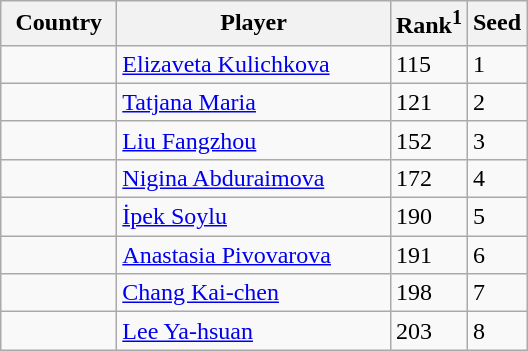<table class="sortable wikitable">
<tr>
<th width="70">Country</th>
<th width="175">Player</th>
<th>Rank<sup>1</sup></th>
<th>Seed</th>
</tr>
<tr>
<td></td>
<td><a href='#'>Elizaveta Kulichkova</a></td>
<td>115</td>
<td>1</td>
</tr>
<tr>
<td></td>
<td><a href='#'>Tatjana Maria</a></td>
<td>121</td>
<td>2</td>
</tr>
<tr>
<td></td>
<td><a href='#'>Liu Fangzhou</a></td>
<td>152</td>
<td>3</td>
</tr>
<tr>
<td></td>
<td><a href='#'>Nigina Abduraimova</a></td>
<td>172</td>
<td>4</td>
</tr>
<tr>
<td></td>
<td><a href='#'>İpek Soylu</a></td>
<td>190</td>
<td>5</td>
</tr>
<tr>
<td></td>
<td><a href='#'>Anastasia Pivovarova</a></td>
<td>191</td>
<td>6</td>
</tr>
<tr>
<td></td>
<td><a href='#'>Chang Kai-chen</a></td>
<td>198</td>
<td>7</td>
</tr>
<tr>
<td></td>
<td><a href='#'>Lee Ya-hsuan</a></td>
<td>203</td>
<td>8</td>
</tr>
</table>
